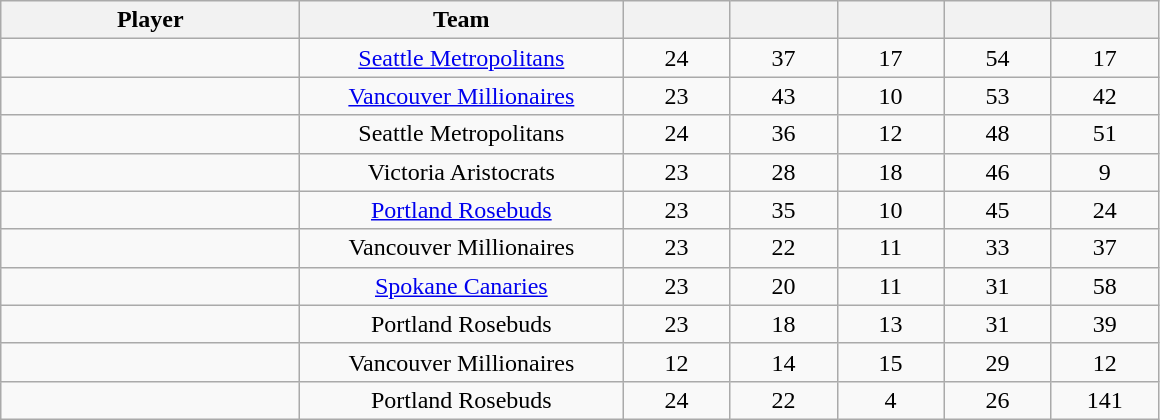<table class="wikitable sortable" style="text-align:center;">
<tr>
<th style="width: 12em;">Player</th>
<th style="width: 13em;">Team</th>
<th style="width: 4em;"></th>
<th style="width: 4em;"></th>
<th style="width: 4em;"></th>
<th style="width: 4em;"></th>
<th style="width: 4em;"></th>
</tr>
<tr>
<td align="left"></td>
<td><a href='#'>Seattle Metropolitans</a></td>
<td>24</td>
<td>37</td>
<td>17</td>
<td>54</td>
<td>17</td>
</tr>
<tr>
<td align="left"></td>
<td><a href='#'>Vancouver Millionaires</a></td>
<td>23</td>
<td>43</td>
<td>10</td>
<td>53</td>
<td>42</td>
</tr>
<tr>
<td align="left"></td>
<td>Seattle Metropolitans</td>
<td>24</td>
<td>36</td>
<td>12</td>
<td>48</td>
<td>51</td>
</tr>
<tr>
<td align="left"></td>
<td>Victoria Aristocrats</td>
<td>23</td>
<td>28</td>
<td>18</td>
<td>46</td>
<td>9</td>
</tr>
<tr>
<td align="left"></td>
<td><a href='#'>Portland Rosebuds</a></td>
<td>23</td>
<td>35</td>
<td>10</td>
<td>45</td>
<td>24</td>
</tr>
<tr>
<td align="left"></td>
<td>Vancouver Millionaires</td>
<td>23</td>
<td>22</td>
<td>11</td>
<td>33</td>
<td>37</td>
</tr>
<tr>
<td align="left"></td>
<td><a href='#'>Spokane Canaries</a></td>
<td>23</td>
<td>20</td>
<td>11</td>
<td>31</td>
<td>58</td>
</tr>
<tr>
<td align="left"></td>
<td>Portland Rosebuds</td>
<td>23</td>
<td>18</td>
<td>13</td>
<td>31</td>
<td>39</td>
</tr>
<tr>
<td align="left"></td>
<td>Vancouver Millionaires</td>
<td>12</td>
<td>14</td>
<td>15</td>
<td>29</td>
<td>12</td>
</tr>
<tr>
<td align="left"></td>
<td>Portland Rosebuds</td>
<td>24</td>
<td>22</td>
<td>4</td>
<td>26</td>
<td>141</td>
</tr>
</table>
